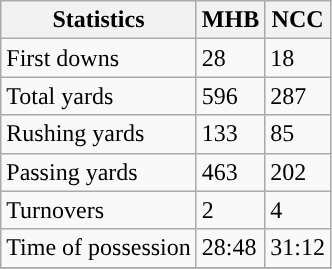<table class="wikitable" style="float: left;">
<tr>
<th>Statistics</th>
<th>MHB</th>
<th>NCC</th>
</tr>
<tr>
<td>First downs</td>
<td>28</td>
<td>18</td>
</tr>
<tr>
<td>Total yards</td>
<td>596</td>
<td>287</td>
</tr>
<tr>
<td>Rushing yards</td>
<td>133</td>
<td>85</td>
</tr>
<tr>
<td>Passing yards</td>
<td>463</td>
<td>202</td>
</tr>
<tr>
<td>Turnovers</td>
<td>2</td>
<td>4</td>
</tr>
<tr>
<td>Time of possession</td>
<td>28:48</td>
<td>31:12</td>
</tr>
<tr>
</tr>
</table>
